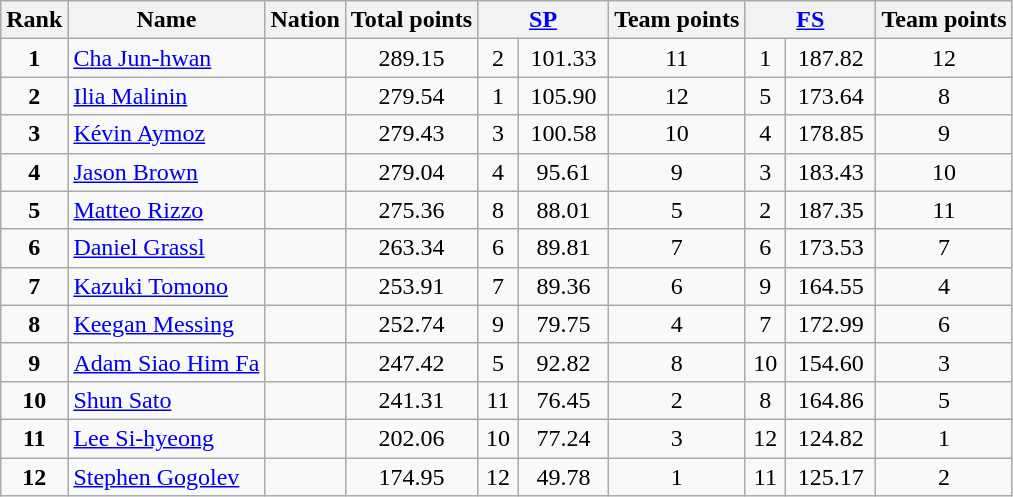<table class="wikitable sortable">
<tr>
<th>Rank</th>
<th>Name</th>
<th>Nation</th>
<th>Total points</th>
<th colspan="2" width="80px"><a href='#'>SP</a></th>
<th>Team points</th>
<th colspan="2" width="80px"><a href='#'>FS</a></th>
<th>Team points</th>
</tr>
<tr>
<td style="text-align: center;"><strong>1</strong></td>
<td><a href='#'>Cha Jun-hwan</a></td>
<td></td>
<td style="text-align: center;">289.15</td>
<td style="text-align: center;">2</td>
<td style="text-align: center;">101.33</td>
<td style="text-align: center;">11</td>
<td style="text-align: center;">1</td>
<td style="text-align: center;">187.82</td>
<td style="text-align: center;">12</td>
</tr>
<tr>
<td style="text-align: center;"><strong>2</strong></td>
<td><a href='#'>Ilia Malinin</a></td>
<td></td>
<td style="text-align: center;">279.54</td>
<td style="text-align: center;">1</td>
<td style="text-align: center;">105.90</td>
<td style="text-align: center;">12</td>
<td style="text-align: center;">5</td>
<td style="text-align: center;">173.64</td>
<td style="text-align: center;">8</td>
</tr>
<tr>
<td style="text-align: center;"><strong>3</strong></td>
<td><a href='#'>Kévin Aymoz</a></td>
<td></td>
<td style="text-align: center;">279.43</td>
<td style="text-align: center;">3</td>
<td style="text-align: center;">100.58</td>
<td style="text-align: center;">10</td>
<td style="text-align: center;">4</td>
<td style="text-align: center;">178.85</td>
<td style="text-align: center;">9</td>
</tr>
<tr>
<td style="text-align: center;"><strong>4</strong></td>
<td><a href='#'>Jason Brown</a></td>
<td></td>
<td style="text-align: center;">279.04</td>
<td style="text-align: center;">4</td>
<td style="text-align: center;">95.61</td>
<td style="text-align: center;">9</td>
<td style="text-align: center;">3</td>
<td style="text-align: center;">183.43</td>
<td style="text-align: center;">10</td>
</tr>
<tr>
<td style="text-align: center;"><strong>5</strong></td>
<td><a href='#'>Matteo Rizzo</a></td>
<td></td>
<td style="text-align: center;">275.36</td>
<td style="text-align: center;">8</td>
<td style="text-align: center;">88.01</td>
<td style="text-align: center;">5</td>
<td style="text-align: center;">2</td>
<td style="text-align: center;">187.35</td>
<td style="text-align: center;">11</td>
</tr>
<tr>
<td style="text-align: center;"><strong>6</strong></td>
<td><a href='#'>Daniel Grassl</a></td>
<td></td>
<td style="text-align: center;">263.34</td>
<td style="text-align: center;">6</td>
<td style="text-align: center;">89.81</td>
<td style="text-align: center;">7</td>
<td style="text-align: center;">6</td>
<td style="text-align: center;">173.53</td>
<td style="text-align: center;">7</td>
</tr>
<tr>
<td style="text-align: center;"><strong>7</strong></td>
<td><a href='#'>Kazuki Tomono</a></td>
<td></td>
<td style="text-align: center;">253.91</td>
<td style="text-align: center;">7</td>
<td style="text-align: center;">89.36</td>
<td style="text-align: center;">6</td>
<td style="text-align: center;">9</td>
<td style="text-align: center;">164.55</td>
<td style="text-align: center;">4</td>
</tr>
<tr>
<td style="text-align: center;"><strong>8</strong></td>
<td><a href='#'>Keegan Messing</a></td>
<td></td>
<td style="text-align: center;">252.74</td>
<td style="text-align: center;">9</td>
<td style="text-align: center;">79.75</td>
<td style="text-align: center;">4</td>
<td style="text-align: center;">7</td>
<td style="text-align: center;">172.99</td>
<td style="text-align: center;">6</td>
</tr>
<tr>
<td style="text-align: center;"><strong>9</strong></td>
<td><a href='#'>Adam Siao Him Fa</a></td>
<td></td>
<td style="text-align: center;">247.42</td>
<td style="text-align: center;">5</td>
<td style="text-align: center;">92.82</td>
<td style="text-align: center;">8</td>
<td style="text-align: center;">10</td>
<td style="text-align: center;">154.60</td>
<td style="text-align: center;">3</td>
</tr>
<tr>
<td style="text-align: center;"><strong>10</strong></td>
<td><a href='#'>Shun Sato</a></td>
<td></td>
<td style="text-align: center;">241.31</td>
<td style="text-align: center;">11</td>
<td style="text-align: center;">76.45</td>
<td style="text-align: center;">2</td>
<td style="text-align: center;">8</td>
<td style="text-align: center;">164.86</td>
<td style="text-align: center;">5</td>
</tr>
<tr>
<td style="text-align: center;"><strong>11</strong></td>
<td><a href='#'>Lee Si-hyeong</a></td>
<td></td>
<td style="text-align: center;">202.06</td>
<td style="text-align: center;">10</td>
<td style="text-align: center;">77.24</td>
<td style="text-align: center;">3</td>
<td style="text-align: center;">12</td>
<td style="text-align: center;">124.82</td>
<td style="text-align: center;">1</td>
</tr>
<tr>
<td style="text-align: center;"><strong>12</strong></td>
<td><a href='#'>Stephen Gogolev</a></td>
<td></td>
<td style="text-align: center;">174.95</td>
<td style="text-align: center;">12</td>
<td style="text-align: center;">49.78</td>
<td style="text-align: center;">1</td>
<td style="text-align: center;">11</td>
<td style="text-align: center;">125.17</td>
<td style="text-align: center;">2</td>
</tr>
</table>
